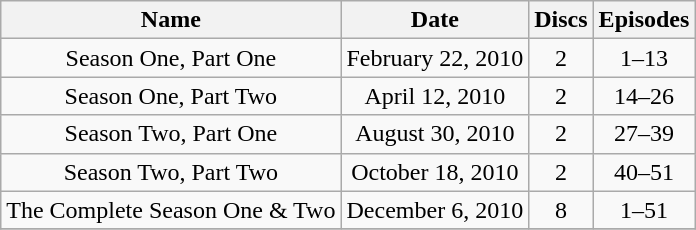<table class="wikitable" style="text-align:center;">
<tr>
<th>Name</th>
<th>Date</th>
<th>Discs</th>
<th>Episodes</th>
</tr>
<tr>
<td>Season One, Part One</td>
<td>February 22, 2010</td>
<td>2</td>
<td>1–13</td>
</tr>
<tr>
<td>Season One, Part Two</td>
<td>April 12, 2010</td>
<td>2</td>
<td>14–26</td>
</tr>
<tr>
<td>Season Two, Part One</td>
<td>August 30, 2010</td>
<td>2</td>
<td>27–39</td>
</tr>
<tr>
<td>Season Two, Part Two</td>
<td>October 18, 2010</td>
<td>2</td>
<td>40–51</td>
</tr>
<tr>
<td>The Complete Season One & Two</td>
<td>December 6, 2010</td>
<td>8</td>
<td>1–51</td>
</tr>
<tr>
</tr>
</table>
